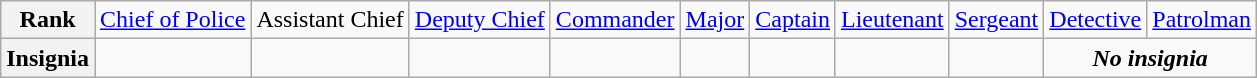<table class="wikitable">
<tr style="text-align:center;">
<th>Rank</th>
<td><a href='#'>Chief of Police</a></td>
<td>Assistant Chief</td>
<td><a href='#'>Deputy Chief</a></td>
<td><a href='#'>Commander</a></td>
<td><a href='#'>Major</a></td>
<td><a href='#'>Captain</a></td>
<td><a href='#'>Lieutenant</a></td>
<td><a href='#'>Sergeant</a></td>
<td><a href='#'>Detective</a></td>
<td><a href='#'>Patrolman</a></td>
</tr>
<tr style="text-align:center;">
<th>Insignia</th>
<td></td>
<td></td>
<td></td>
<td></td>
<td></td>
<td></td>
<td></td>
<td></td>
<td colspan=2><strong><em>No insignia</em></strong></td>
</tr>
</table>
